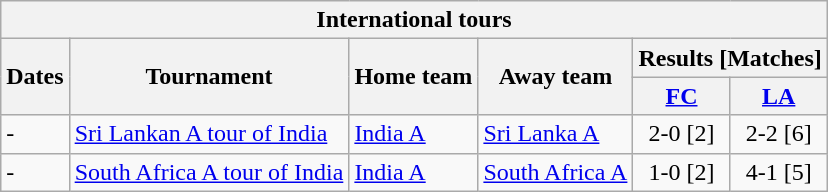<table class="wikitable ubsortable" style="text-align:center; white-space:nowrap">
<tr>
<th colspan=6>International tours</th>
</tr>
<tr>
<th rowspan=2>Dates</th>
<th rowspan=2>Tournament</th>
<th rowspan=2>Home team</th>
<th rowspan=2>Away team</th>
<th colspan=2>Results [Matches]</th>
</tr>
<tr>
<th width=50><a href='#'>FC</a></th>
<th width=50><a href='#'>LA</a></th>
</tr>
<tr>
<td style="text-align:left">-<br></td>
<td style="text-align:left"><a href='#'>Sri Lankan A tour of India</a></td>
<td style="text-align:left"> <a href='#'>India A</a></td>
<td style="text-align:left"> <a href='#'>Sri Lanka A</a></td>
<td>2-0 [2]</td>
<td>2-2 [6]</td>
</tr>
<tr>
<td style="text-align:left">-<br></td>
<td style="text-align:left"><a href='#'>South Africa A tour of India</a></td>
<td style="text-align:left"> <a href='#'>India A</a></td>
<td style="text-align:left"> <a href='#'>South Africa A</a></td>
<td>1-0 [2]</td>
<td>4-1 [5]</td>
</tr>
</table>
